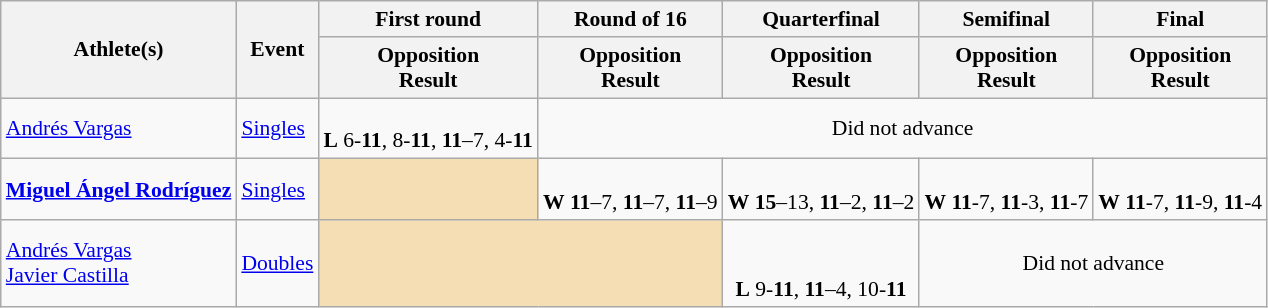<table class="wikitable" border="1" style="font-size:90%">
<tr>
<th rowspan=2>Athlete(s)</th>
<th rowspan=2>Event</th>
<th>First round</th>
<th>Round of 16</th>
<th>Quarterfinal</th>
<th>Semifinal</th>
<th>Final</th>
</tr>
<tr>
<th>Opposition<br>Result</th>
<th>Opposition<br>Result</th>
<th>Opposition<br>Result</th>
<th>Opposition<br>Result</th>
<th>Opposition<br>Result</th>
</tr>
<tr>
<td><a href='#'>Andrés Vargas</a></td>
<td><a href='#'>Singles</a></td>
<td align=center><br><strong>L</strong> 6-<strong>11</strong>, 8-<strong>11</strong>, <strong>11</strong>–7, 4-<strong>11</strong></td>
<td align=center colspan="7">Did not advance</td>
</tr>
<tr>
<td><strong><a href='#'>Miguel Ángel Rodríguez</a></strong></td>
<td><a href='#'>Singles</a></td>
<td align=center bgcolor=wheat></td>
<td align=center><br><strong>W</strong> <strong>11</strong>–7, <strong>11</strong>–7, <strong>11</strong>–9</td>
<td align=center><br><strong>W</strong> <strong>15</strong>–13, <strong>11</strong>–2, <strong>11</strong>–2</td>
<td align=center><br><strong>W</strong> <strong>11</strong>-7, <strong>11</strong>-3, <strong>11</strong>-7</td>
<td align=center><br><strong>W</strong> <strong>11</strong>-7, <strong>11</strong>-9, <strong>11</strong>-4<br></td>
</tr>
<tr>
<td><a href='#'>Andrés Vargas</a><br><a href='#'>Javier Castilla</a></td>
<td><a href='#'>Doubles</a></td>
<td align=center bgcolor=wheat colspan=2></td>
<td align=center><br><br><strong>L</strong> 9-<strong>11</strong>, <strong>11</strong>–4, 10-<strong>11</strong></td>
<td align=center colspan="7">Did not advance</td>
</tr>
</table>
